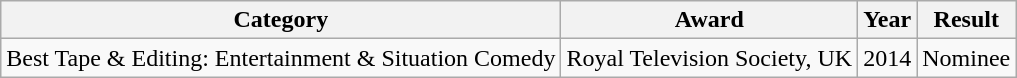<table class="wikitable">
<tr>
<th>Category</th>
<th>Award</th>
<th>Year</th>
<th>Result</th>
</tr>
<tr>
<td>Best Tape & Editing: Entertainment & Situation Comedy</td>
<td>Royal Television Society, UK</td>
<td>2014</td>
<td>Nominee</td>
</tr>
</table>
